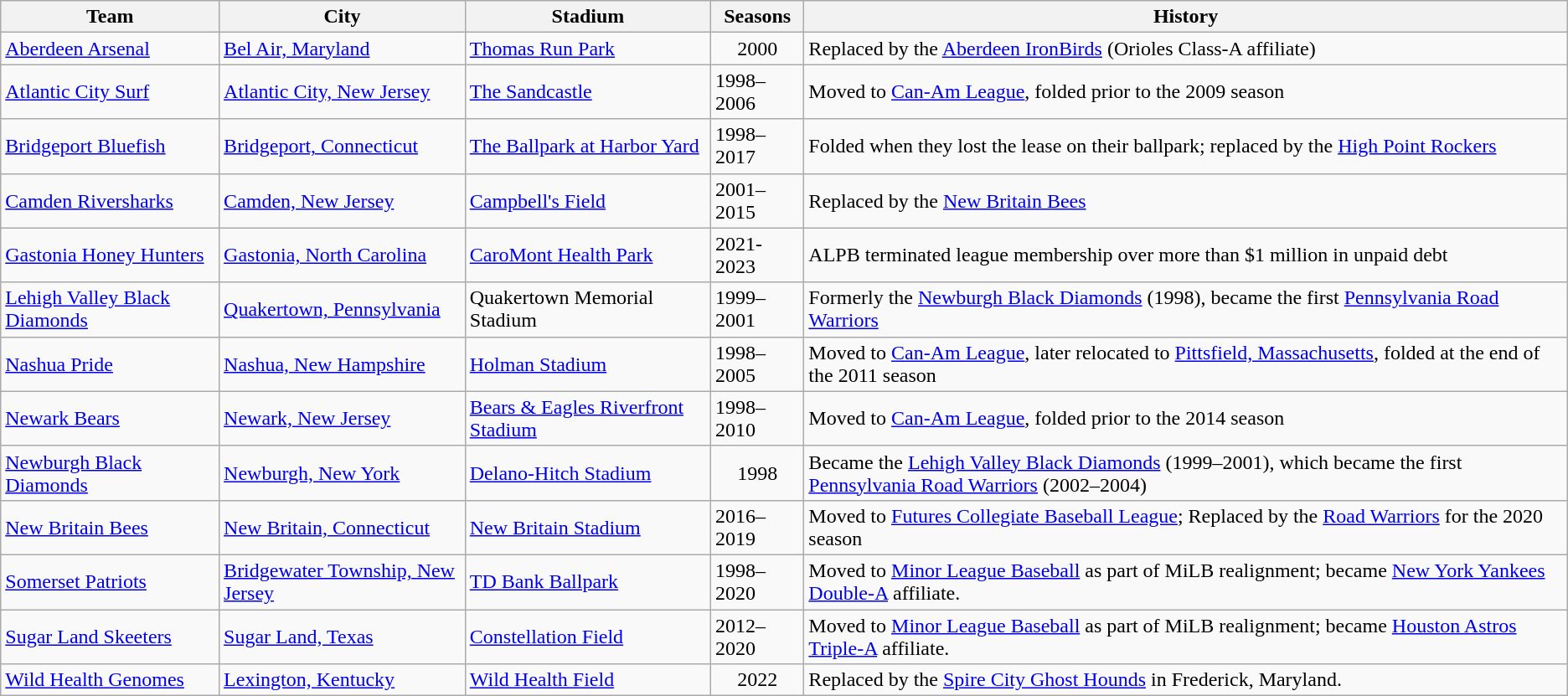<table class="wikitable sortable">
<tr>
<th>Team</th>
<th>City</th>
<th>Stadium</th>
<th>Seasons</th>
<th>History</th>
</tr>
<tr>
<td><a href='#'>Aberdeen Arsenal</a></td>
<td><a href='#'>Bel Air, Maryland</a></td>
<td><a href='#'>Thomas Run Park</a></td>
<td align="center">2000</td>
<td>Replaced by the <a href='#'>Aberdeen IronBirds</a> (Orioles Class-A affiliate)</td>
</tr>
<tr>
<td><a href='#'>Atlantic City Surf</a></td>
<td><a href='#'>Atlantic City, New Jersey</a></td>
<td><a href='#'>The Sandcastle</a></td>
<td>1998–2006</td>
<td>Moved to <a href='#'>Can-Am League</a>, folded prior to the 2009 season</td>
</tr>
<tr>
<td><a href='#'>Bridgeport Bluefish</a></td>
<td><a href='#'>Bridgeport, Connecticut</a></td>
<td><a href='#'>The Ballpark at Harbor Yard</a></td>
<td>1998–2017</td>
<td>Folded when they lost the lease on their ballpark; replaced by the <a href='#'>High Point Rockers</a></td>
</tr>
<tr>
<td><a href='#'>Camden Riversharks</a></td>
<td><a href='#'>Camden, New Jersey</a></td>
<td><a href='#'>Campbell's Field</a></td>
<td>2001–2015</td>
<td>Replaced by the <a href='#'>New Britain Bees</a></td>
</tr>
<tr>
<td><a href='#'>Gastonia Honey Hunters</a></td>
<td><a href='#'>Gastonia, North Carolina</a></td>
<td><a href='#'>CaroMont Health Park</a></td>
<td>2021-2023</td>
<td>ALPB terminated league membership over more than $1 million in unpaid debt</td>
</tr>
<tr>
<td><a href='#'>Lehigh Valley Black Diamonds</a></td>
<td><a href='#'>Quakertown, Pennsylvania</a></td>
<td>Quakertown Memorial Stadium</td>
<td>1999–2001</td>
<td>Formerly the <a href='#'>Newburgh Black Diamonds</a> (1998), became the first <a href='#'>Pennsylvania Road Warriors</a></td>
</tr>
<tr>
<td><a href='#'>Nashua Pride</a></td>
<td><a href='#'>Nashua, New Hampshire</a></td>
<td><a href='#'>Holman Stadium</a></td>
<td>1998–2005</td>
<td>Moved to <a href='#'>Can-Am League</a>, later relocated to <a href='#'>Pittsfield, Massachusetts</a>, folded at the end of the 2011 season</td>
</tr>
<tr>
<td><a href='#'>Newark Bears</a></td>
<td><a href='#'>Newark, New Jersey</a></td>
<td><a href='#'>Bears & Eagles Riverfront Stadium</a></td>
<td>1998–2010</td>
<td>Moved to <a href='#'>Can-Am League</a>, folded prior to the 2014 season</td>
</tr>
<tr>
<td><a href='#'>Newburgh Black Diamonds</a></td>
<td><a href='#'>Newburgh, New York</a></td>
<td><a href='#'>Delano-Hitch Stadium</a></td>
<td align="center">1998</td>
<td>Became the <a href='#'>Lehigh Valley Black Diamonds</a> (1999–2001), which became the first <a href='#'>Pennsylvania Road Warriors</a> (2002–2004)</td>
</tr>
<tr>
<td><a href='#'>New Britain Bees</a></td>
<td><a href='#'>New Britain, Connecticut</a></td>
<td><a href='#'>New Britain Stadium</a></td>
<td>2016–2019</td>
<td>Moved to <a href='#'>Futures Collegiate Baseball League</a>; Replaced by the <a href='#'>Road Warriors</a> for the 2020 season</td>
</tr>
<tr>
<td><a href='#'>Somerset Patriots</a></td>
<td><a href='#'>Bridgewater Township, New Jersey</a></td>
<td><a href='#'>TD Bank Ballpark</a></td>
<td>1998–2020</td>
<td>Moved to <a href='#'>Minor League Baseball</a> as part of MiLB realignment; became <a href='#'>New York Yankees</a> <a href='#'>Double-A</a> affiliate.</td>
</tr>
<tr>
<td><a href='#'>Sugar Land Skeeters</a></td>
<td><a href='#'>Sugar Land, Texas</a></td>
<td><a href='#'>Constellation Field</a></td>
<td>2012–2020</td>
<td>Moved to <a href='#'>Minor League Baseball</a> as part of MiLB realignment; became <a href='#'>Houston Astros</a> <a href='#'>Triple-A</a> affiliate.</td>
</tr>
<tr>
<td><a href='#'>Wild Health Genomes</a></td>
<td><a href='#'>Lexington, Kentucky</a></td>
<td><a href='#'>Wild Health Field</a></td>
<td align="center">2022</td>
<td>Replaced by the <a href='#'>Spire City Ghost Hounds</a> in Frederick, Maryland.</td>
</tr>
</table>
